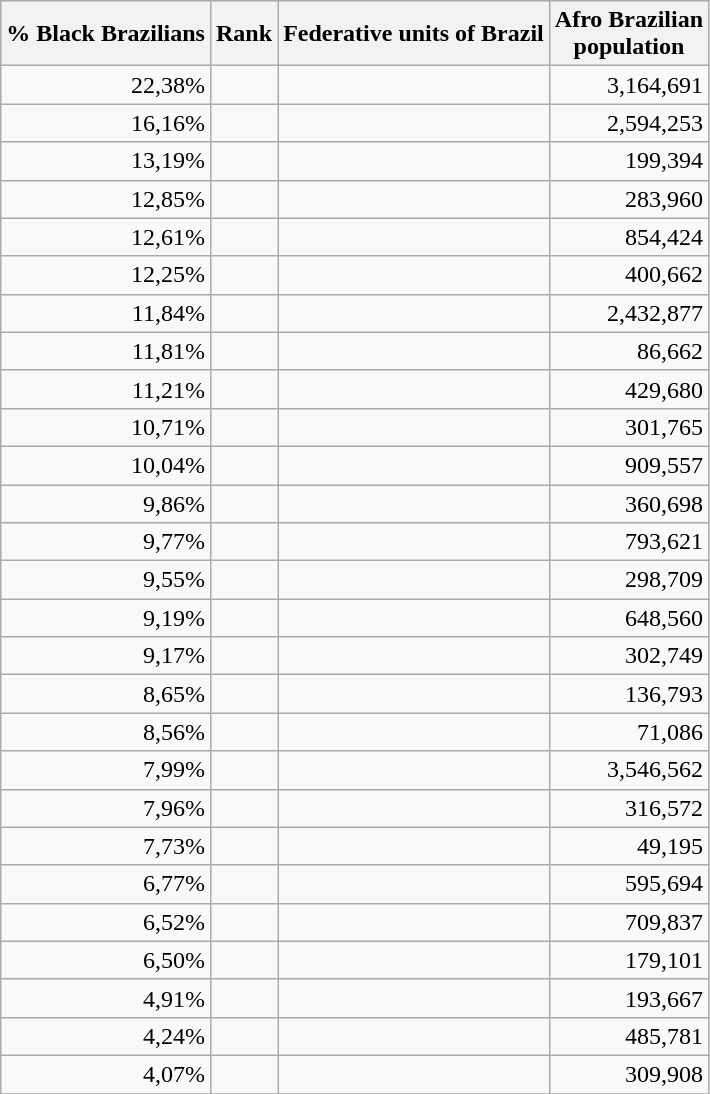<table class=" sortable wikitable">
<tr style="background:#ececec;">
<th>% Black Brazilians</th>
<th>Rank</th>
<th>Federative units of Brazil</th>
<th>Afro Brazilian <br>population</th>
</tr>
<tr>
<td style="text-align:right;">22,38%</td>
<td style="text-align:center;"></td>
<td></td>
<td style="text-align:right;">3,164,691</td>
</tr>
<tr>
<td style="text-align:right;">16,16%</td>
<td style="text-align:center;"></td>
<td></td>
<td style="text-align:right;">2,594,253</td>
</tr>
<tr>
<td style="text-align:right;">13,19%</td>
<td style="text-align:center;"></td>
<td></td>
<td style="text-align:right;">199,394</td>
</tr>
<tr>
<td style="text-align:right;">12,85%</td>
<td style="text-align:center;"></td>
<td></td>
<td style="text-align:right;">283,960</td>
</tr>
<tr>
<td style="text-align:right;">12,61%</td>
<td style="text-align:center;"></td>
<td></td>
<td style="text-align:right;">854,424</td>
</tr>
<tr>
<td style="text-align:right;">12,25%</td>
<td style="text-align:center;"></td>
<td></td>
<td style="text-align:right;">400,662</td>
</tr>
<tr>
<td style="text-align:right;">11,84%</td>
<td style="text-align:center;"></td>
<td></td>
<td style="text-align:right;">2,432,877</td>
</tr>
<tr>
<td style="text-align:right;">11,81%</td>
<td style="text-align:center;"></td>
<td></td>
<td style="text-align:right;">86,662</td>
</tr>
<tr>
<td style="text-align:right;">11,21%</td>
<td style="text-align:center;"></td>
<td></td>
<td style="text-align:right;">429,680</td>
</tr>
<tr>
<td style="text-align:right;">10,71%</td>
<td style="text-align:center;"></td>
<td></td>
<td style="text-align:right;">301,765</td>
</tr>
<tr>
<td style="text-align:right;">10,04%</td>
<td style="text-align:center;"></td>
<td></td>
<td style="text-align:right;">909,557</td>
</tr>
<tr>
<td style="text-align:right;">9,86%</td>
<td style="text-align:center;"></td>
<td></td>
<td style="text-align:right;">360,698</td>
</tr>
<tr>
<td style="text-align:right;">9,77%</td>
<td style="text-align:center;"></td>
<td></td>
<td style="text-align:right;">793,621</td>
</tr>
<tr>
<td style="text-align:right;">9,55%</td>
<td style="text-align:center;"></td>
<td></td>
<td style="text-align:right;">298,709</td>
</tr>
<tr>
<td style="text-align:right;">9,19%</td>
<td style="text-align:center;"></td>
<td></td>
<td style="text-align:right;">648,560</td>
</tr>
<tr>
<td style="text-align:right;">9,17%</td>
<td style="text-align:center;"></td>
<td></td>
<td style="text-align:right;">302,749</td>
</tr>
<tr>
<td style="text-align:right;">8,65%</td>
<td style="text-align:center;"></td>
<td></td>
<td style="text-align:right;">136,793</td>
</tr>
<tr>
<td style="text-align:right;">8,56%</td>
<td style="text-align:center;"></td>
<td></td>
<td style="text-align:right;">71,086</td>
</tr>
<tr>
<td style="text-align:right;">7,99%</td>
<td style="text-align:center;"></td>
<td></td>
<td style="text-align:right;">3,546,562</td>
</tr>
<tr>
<td style="text-align:right;">7,96%</td>
<td style="text-align:center;"></td>
<td></td>
<td style="text-align:right;">316,572</td>
</tr>
<tr>
<td style="text-align:right;">7,73%</td>
<td style="text-align:center;"></td>
<td></td>
<td style="text-align:right;">49,195</td>
</tr>
<tr>
<td style="text-align:right;">6,77%</td>
<td style="text-align:center;"></td>
<td></td>
<td style="text-align:right;">595,694</td>
</tr>
<tr>
<td style="text-align:right;">6,52%</td>
<td style="text-align:center;"></td>
<td></td>
<td style="text-align:right;">709,837</td>
</tr>
<tr>
<td style="text-align:right;">6,50%</td>
<td style="text-align:center;"></td>
<td></td>
<td style="text-align:right;">179,101</td>
</tr>
<tr>
<td style="text-align:right;">4,91%</td>
<td style="text-align:center;"></td>
<td></td>
<td style="text-align:right;">193,667</td>
</tr>
<tr>
<td style="text-align:right;">4,24%</td>
<td style="text-align:center;"></td>
<td></td>
<td style="text-align:right;">485,781</td>
</tr>
<tr>
<td style="text-align:right;">4,07%</td>
<td style="text-align:center;"></td>
<td></td>
<td style="text-align:right;">309,908</td>
</tr>
<tr>
</tr>
</table>
